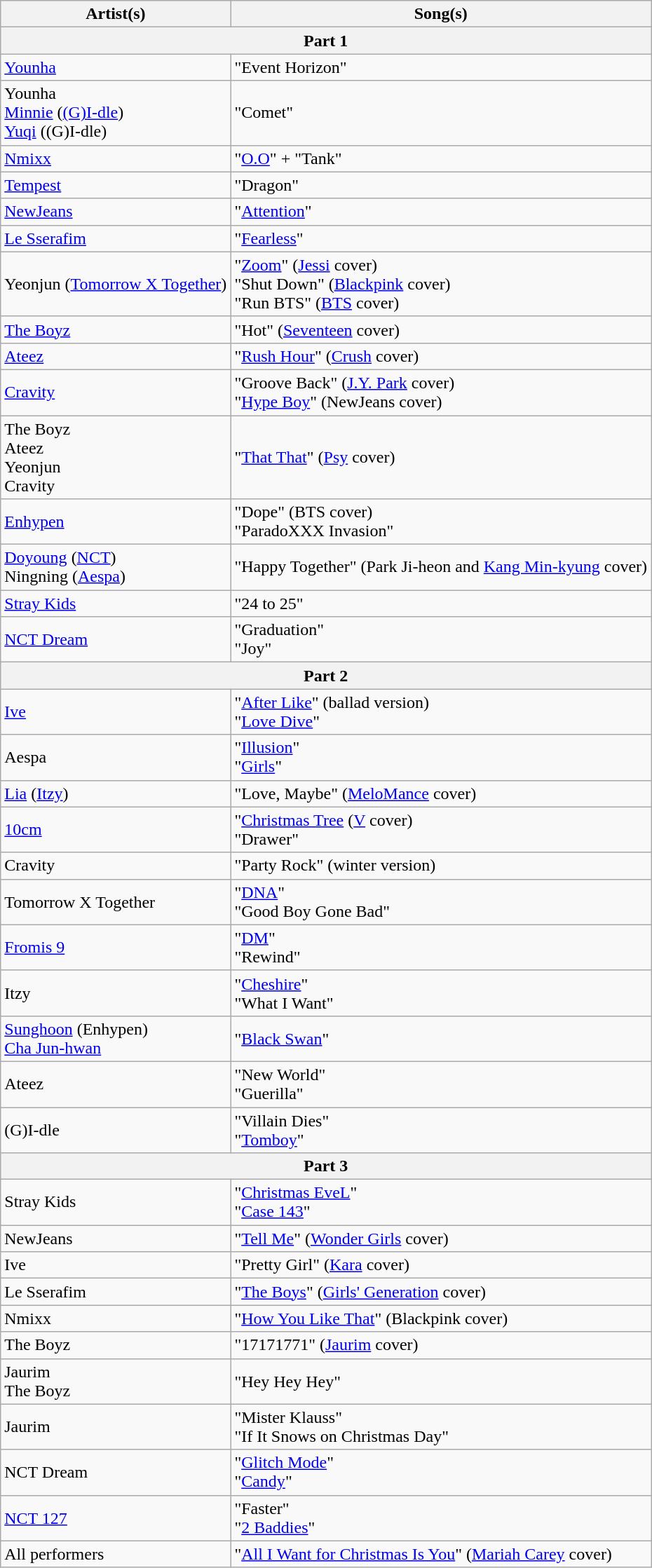<table class="wikitable plainrowheaders">
<tr>
<th scope="col">Artist(s)</th>
<th scope="col">Song(s)</th>
</tr>
<tr>
<th scope="col" colspan="2">Part 1</th>
</tr>
<tr>
<td><a href='#'>Younha</a></td>
<td>"Event Horizon"</td>
</tr>
<tr>
<td>Younha<br><a href='#'>Minnie</a> (<a href='#'>(G)I-dle</a>)<br><a href='#'>Yuqi</a> ((G)I-dle)</td>
<td>"Comet"</td>
</tr>
<tr>
<td><a href='#'>Nmixx</a></td>
<td>"<a href='#'>O.O</a>" + "Tank"</td>
</tr>
<tr>
<td><a href='#'>Tempest</a></td>
<td>"Dragon"</td>
</tr>
<tr>
<td><a href='#'>NewJeans</a></td>
<td>"<a href='#'>Attention</a>"</td>
</tr>
<tr>
<td><a href='#'>Le Sserafim</a></td>
<td>"<a href='#'>Fearless</a>"</td>
</tr>
<tr>
<td>Yeonjun (<a href='#'>Tomorrow X Together</a>)</td>
<td>"<a href='#'>Zoom</a>" (<a href='#'>Jessi</a> cover)<br>"Shut Down" (<a href='#'>Blackpink</a> cover)<br>"Run BTS" (<a href='#'>BTS</a> cover)</td>
</tr>
<tr>
<td><a href='#'>The Boyz</a></td>
<td>"Hot" (<a href='#'>Seventeen</a> cover)</td>
</tr>
<tr>
<td><a href='#'>Ateez</a></td>
<td>"<a href='#'>Rush Hour</a>" (<a href='#'>Crush</a> cover)</td>
</tr>
<tr>
<td><a href='#'>Cravity</a></td>
<td>"Groove Back" (<a href='#'>J.Y. Park</a> cover)<br>"<a href='#'>Hype Boy</a>" (NewJeans cover)</td>
</tr>
<tr>
<td>The Boyz<br>Ateez<br>Yeonjun<br>Cravity</td>
<td>"<a href='#'>That That</a>" (<a href='#'>Psy</a> cover)</td>
</tr>
<tr>
<td><a href='#'>Enhypen</a></td>
<td>"Dope" (BTS cover)<br>"ParadoXXX Invasion"</td>
</tr>
<tr>
<td><a href='#'>Doyoung</a> (<a href='#'>NCT</a>)<br>Ningning (<a href='#'>Aespa</a>)</td>
<td>"Happy Together" (Park Ji-heon and <a href='#'>Kang Min-kyung</a> cover)</td>
</tr>
<tr>
<td><a href='#'>Stray Kids</a></td>
<td>"24 to 25"</td>
</tr>
<tr>
<td><a href='#'>NCT Dream</a></td>
<td>"Graduation"<br>"Joy"</td>
</tr>
<tr>
<th scope="col" colspan="2">Part 2</th>
</tr>
<tr>
<td><a href='#'>Ive</a></td>
<td>"<a href='#'>After Like</a>" (ballad version)<br>"<a href='#'>Love Dive</a>"</td>
</tr>
<tr>
<td>Aespa</td>
<td>"<a href='#'>Illusion</a>"<br>"<a href='#'>Girls</a>"</td>
</tr>
<tr>
<td><a href='#'>Lia</a> (<a href='#'>Itzy</a>)</td>
<td>"Love, Maybe" (<a href='#'>MeloMance</a> cover)</td>
</tr>
<tr>
<td><a href='#'>10cm</a></td>
<td>"<a href='#'>Christmas Tree</a> (<a href='#'>V</a> cover)<br>"Drawer"</td>
</tr>
<tr>
<td>Cravity</td>
<td>"Party Rock" (winter version)</td>
</tr>
<tr>
<td>Tomorrow X Together</td>
<td>"<a href='#'>DNA</a>"<br>"Good Boy Gone Bad"</td>
</tr>
<tr>
<td><a href='#'>Fromis 9</a></td>
<td>"<a href='#'>DM</a>"<br>"Rewind"</td>
</tr>
<tr>
<td>Itzy</td>
<td>"<a href='#'>Cheshire</a>"<br>"What I Want"</td>
</tr>
<tr>
<td><a href='#'>Sunghoon</a> (Enhypen)<br><a href='#'>Cha Jun-hwan</a></td>
<td>"<a href='#'>Black Swan</a>"</td>
</tr>
<tr>
<td>Ateez</td>
<td>"New World"<br>"Guerilla"</td>
</tr>
<tr>
<td>(G)I-dle</td>
<td>"Villain Dies"<br>"<a href='#'>Tomboy</a>"</td>
</tr>
<tr>
<th scope="col" colspan="2">Part 3</th>
</tr>
<tr>
<td>Stray Kids</td>
<td>"<a href='#'>Christmas EveL</a>"<br>"<a href='#'>Case 143</a>"</td>
</tr>
<tr>
<td>NewJeans</td>
<td>"<a href='#'>Tell Me</a>" (<a href='#'>Wonder Girls</a> cover)</td>
</tr>
<tr>
<td>Ive</td>
<td>"Pretty Girl" (<a href='#'>Kara</a> cover)</td>
</tr>
<tr>
<td>Le Sserafim</td>
<td>"<a href='#'>The Boys</a>" (<a href='#'>Girls' Generation</a> cover)</td>
</tr>
<tr>
<td>Nmixx</td>
<td>"<a href='#'>How You Like That</a>" (Blackpink cover)</td>
</tr>
<tr>
<td>The Boyz</td>
<td>"17171771" (<a href='#'>Jaurim</a> cover)</td>
</tr>
<tr>
<td>Jaurim<br>The Boyz</td>
<td>"Hey Hey Hey"</td>
</tr>
<tr>
<td>Jaurim</td>
<td>"Mister Klauss"<br>"If It Snows on Christmas Day"</td>
</tr>
<tr>
<td>NCT Dream</td>
<td>"<a href='#'>Glitch Mode</a>"<br>"<a href='#'>Candy</a>"</td>
</tr>
<tr>
<td><a href='#'>NCT 127</a></td>
<td>"Faster"<br>"<a href='#'>2 Baddies</a>"</td>
</tr>
<tr>
<td>All performers</td>
<td>"<a href='#'>All I Want for Christmas Is You</a>" (<a href='#'>Mariah Carey</a> cover)</td>
</tr>
</table>
